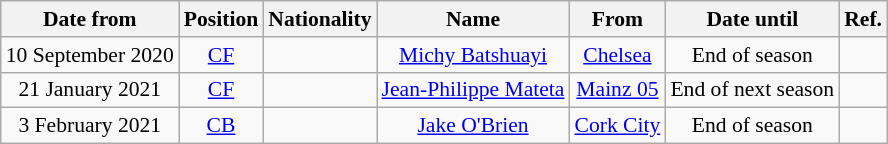<table class="wikitable" style="text-align:center; font-size:90%;">
<tr>
<th width:120px;">Date from</th>
<th width:50px;">Position</th>
<th width:50px;">Nationality</th>
<th width:170px;">Name</th>
<th width:200px;">From</th>
<th width:110px;">Date until</th>
<th width:25px;">Ref.</th>
</tr>
<tr>
<td>10 September 2020</td>
<td><a href='#'>CF</a></td>
<td></td>
<td><a href='#'>Michy Batshuayi</a></td>
<td><a href='#'>Chelsea</a></td>
<td>End of season</td>
<td></td>
</tr>
<tr>
<td>21 January 2021</td>
<td><a href='#'>CF</a></td>
<td></td>
<td><a href='#'>Jean-Philippe Mateta</a></td>
<td> <a href='#'>Mainz 05</a></td>
<td>End of next season</td>
<td></td>
</tr>
<tr>
<td>3 February 2021</td>
<td><a href='#'>CB</a></td>
<td></td>
<td><a href='#'>Jake O'Brien</a></td>
<td> <a href='#'>Cork City</a></td>
<td>End of season</td>
<td></td>
</tr>
</table>
